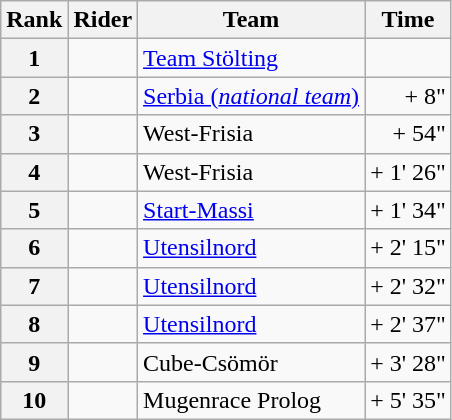<table class="wikitable">
<tr>
<th scope="col">Rank</th>
<th scope="col">Rider</th>
<th scope="col">Team</th>
<th scope="col">Time</th>
</tr>
<tr>
<th scope="row">1</th>
<td> </td>
<td><a href='#'>Team Stölting</a></td>
<td></td>
</tr>
<tr>
<th scope="row">2</th>
<td></td>
<td><a href='#'>Serbia (<em>national team</em>)</a></td>
<td style="text-align:right;">+ 8"</td>
</tr>
<tr>
<th scope="row">3</th>
<td></td>
<td>West-Frisia</td>
<td style="text-align:right;">+ 54"</td>
</tr>
<tr>
<th scope="row">4</th>
<td></td>
<td>West-Frisia</td>
<td style="text-align:right;">+ 1' 26"</td>
</tr>
<tr>
<th scope="row">5</th>
<td></td>
<td><a href='#'>Start-Massi</a></td>
<td style="text-align:right;">+ 1' 34"</td>
</tr>
<tr>
<th scope="row">6</th>
<td></td>
<td><a href='#'>Utensilnord</a></td>
<td style="text-align:right;">+ 2' 15"</td>
</tr>
<tr>
<th scope="row">7</th>
<td></td>
<td><a href='#'>Utensilnord</a></td>
<td style="text-align:right;">+ 2' 32"</td>
</tr>
<tr>
<th scope="row">8</th>
<td></td>
<td><a href='#'>Utensilnord</a></td>
<td style="text-align:right;">+ 2' 37"</td>
</tr>
<tr>
<th scope="row">9</th>
<td></td>
<td>Cube-Csömör</td>
<td style="text-align:right;">+ 3' 28"</td>
</tr>
<tr>
<th scope="row">10</th>
<td></td>
<td>Mugenrace Prolog</td>
<td style="text-align:right;">+ 5' 35"</td>
</tr>
</table>
